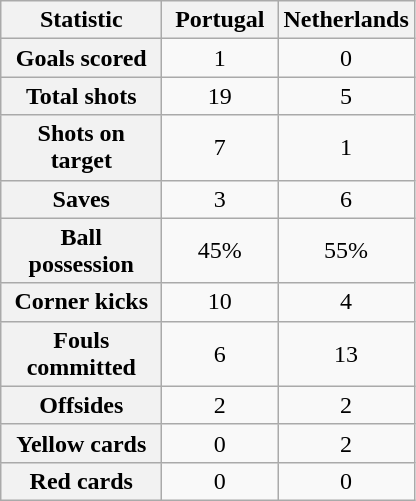<table class="wikitable plainrowheaders" style="text-align:center">
<tr>
<th scope="col" style="width:100px">Statistic</th>
<th scope="col" style="width:70px">Portugal</th>
<th scope="col" style="width:70px">Netherlands</th>
</tr>
<tr>
<th scope=row>Goals scored</th>
<td>1</td>
<td>0</td>
</tr>
<tr>
<th scope=row>Total shots</th>
<td>19</td>
<td>5</td>
</tr>
<tr>
<th scope=row>Shots on target</th>
<td>7</td>
<td>1</td>
</tr>
<tr>
<th scope=row>Saves</th>
<td>3</td>
<td>6</td>
</tr>
<tr>
<th scope=row>Ball possession</th>
<td>45%</td>
<td>55%</td>
</tr>
<tr>
<th scope=row>Corner kicks</th>
<td>10</td>
<td>4</td>
</tr>
<tr>
<th scope=row>Fouls committed</th>
<td>6</td>
<td>13</td>
</tr>
<tr>
<th scope=row>Offsides</th>
<td>2</td>
<td>2</td>
</tr>
<tr>
<th scope=row>Yellow cards</th>
<td>0</td>
<td>2</td>
</tr>
<tr>
<th scope=row>Red cards</th>
<td>0</td>
<td>0</td>
</tr>
</table>
